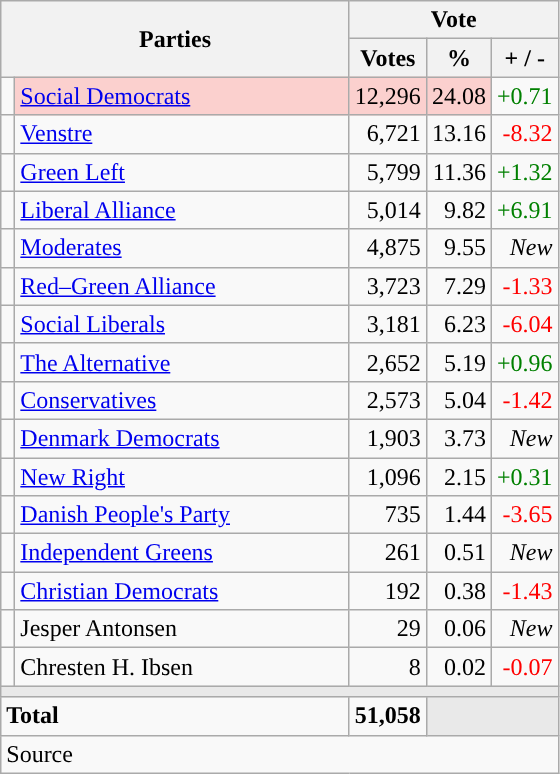<table class="wikitable" style="text-align:right;">
<tr>
<th style="text-align:centre;" rowspan="2" colspan="2" width="225">Parties</th>
<th colspan="3">Vote</th>
</tr>
<tr>
<th width="15">Votes</th>
<th width="15">%</th>
<th width="15">+ / -</th>
</tr>
<tr>
<td width="2" style="color:inherit;background:"></td>
<td bgcolor=#fbd0ce  align="left"><a href='#'>Social Democrats</a></td>
<td bgcolor=#fbd0ce>12,296</td>
<td bgcolor=#fbd0ce>24.08</td>
<td style=color:green;>+0.71</td>
</tr>
<tr>
<td width="2" style="color:inherit;background:"></td>
<td align="left"><a href='#'>Venstre</a></td>
<td>6,721</td>
<td>13.16</td>
<td style=color:red;>-8.32</td>
</tr>
<tr>
<td width="2" style="color:inherit;background:"></td>
<td align="left"><a href='#'>Green Left</a></td>
<td>5,799</td>
<td>11.36</td>
<td style=color:green;>+1.32</td>
</tr>
<tr>
<td width="2" style="color:inherit;background:"></td>
<td align="left"><a href='#'>Liberal Alliance</a></td>
<td>5,014</td>
<td>9.82</td>
<td style=color:green;>+6.91</td>
</tr>
<tr>
<td width="2" style="color:inherit;background:"></td>
<td align="left"><a href='#'>Moderates</a></td>
<td>4,875</td>
<td>9.55</td>
<td><em>New</em></td>
</tr>
<tr>
<td width="2" style="color:inherit;background:"></td>
<td align="left"><a href='#'>Red–Green Alliance</a></td>
<td>3,723</td>
<td>7.29</td>
<td style=color:red;>-1.33</td>
</tr>
<tr>
<td width="2" style="color:inherit;background:"></td>
<td align="left"><a href='#'>Social Liberals</a></td>
<td>3,181</td>
<td>6.23</td>
<td style=color:red;>-6.04</td>
</tr>
<tr>
<td width="2" style="color:inherit;background:"></td>
<td align="left"><a href='#'>The Alternative</a></td>
<td>2,652</td>
<td>5.19</td>
<td style=color:green;>+0.96</td>
</tr>
<tr>
<td width="2" style="color:inherit;background:"></td>
<td align="left"><a href='#'>Conservatives</a></td>
<td>2,573</td>
<td>5.04</td>
<td style=color:red;>-1.42</td>
</tr>
<tr>
<td width="2" style="color:inherit;background:"></td>
<td align="left"><a href='#'>Denmark Democrats</a></td>
<td>1,903</td>
<td>3.73</td>
<td><em>New</em></td>
</tr>
<tr>
<td width="2" style="color:inherit;background:"></td>
<td align="left"><a href='#'>New Right</a></td>
<td>1,096</td>
<td>2.15</td>
<td style=color:green;>+0.31</td>
</tr>
<tr>
<td width="2" style="color:inherit;background:"></td>
<td align="left"><a href='#'>Danish People's Party</a></td>
<td>735</td>
<td>1.44</td>
<td style=color:red;>-3.65</td>
</tr>
<tr>
<td width="2" style="color:inherit;background:"></td>
<td align="left"><a href='#'>Independent Greens</a></td>
<td>261</td>
<td>0.51</td>
<td><em>New</em></td>
</tr>
<tr>
<td width="2" style="color:inherit;background:"></td>
<td align="left"><a href='#'>Christian Democrats</a></td>
<td>192</td>
<td>0.38</td>
<td style=color:red;>-1.43</td>
</tr>
<tr>
<td width="2" style="color:inherit;background:"></td>
<td align="left">Jesper Antonsen</td>
<td>29</td>
<td>0.06</td>
<td><em>New</em></td>
</tr>
<tr>
<td width="2" style="color:inherit;background:"></td>
<td align="left">Chresten H. Ibsen</td>
<td>8</td>
<td>0.02</td>
<td style=color:red;>-0.07</td>
</tr>
<tr>
<td colspan="7" bgcolor="#E9E9E9"></td>
</tr>
<tr>
<td align="left" colspan="2"><strong>Total</strong></td>
<td><strong>51,058</strong></td>
<td bgcolor="#E9E9E9" colspan="2"></td>
</tr>
<tr>
<td align="left" colspan="6">Source</td>
</tr>
</table>
